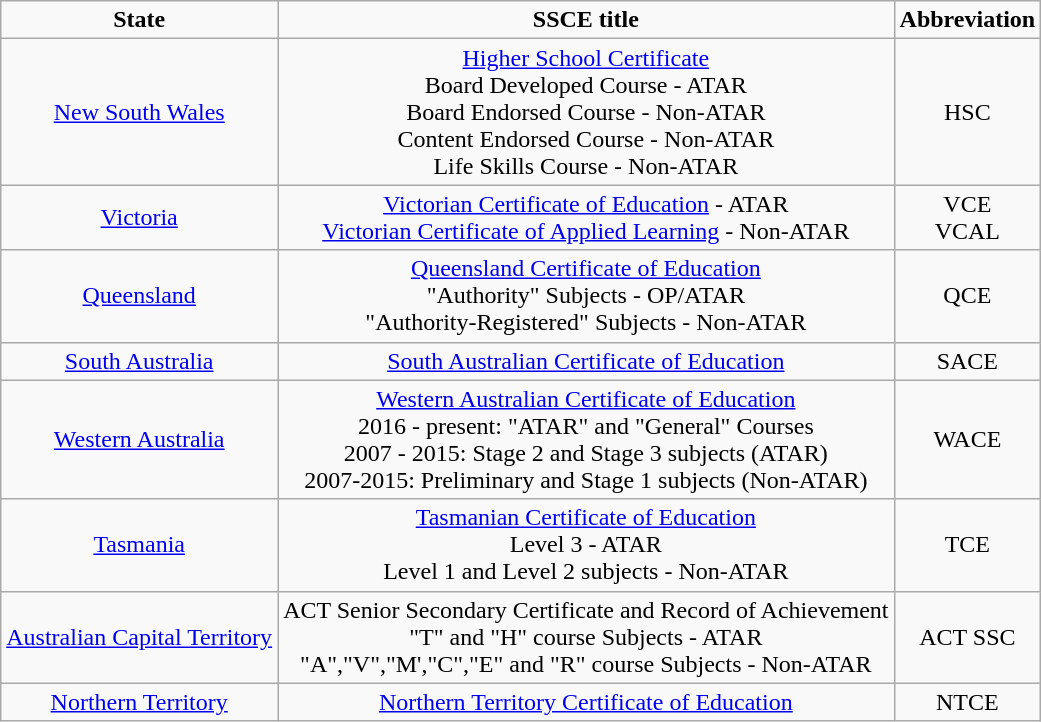<table class="wikitable" style="text-align:center">
<tr>
<td><strong>State</strong></td>
<td><strong>SSCE title</strong></td>
<td><strong>Abbreviation</strong></td>
</tr>
<tr>
<td><a href='#'>New South Wales</a></td>
<td><a href='#'>Higher School Certificate</a><br>Board Developed Course - ATAR<br>Board Endorsed Course - Non-ATAR<br>Content Endorsed Course - Non-ATAR<br>Life Skills Course - Non-ATAR</td>
<td>HSC</td>
</tr>
<tr>
<td><a href='#'>Victoria</a></td>
<td><a href='#'>Victorian Certificate of Education</a> - ATAR <br><a href='#'>Victorian Certificate of Applied Learning</a> - Non-ATAR</td>
<td>VCE<br>VCAL</td>
</tr>
<tr>
<td><a href='#'>Queensland</a></td>
<td><a href='#'>Queensland Certificate of Education</a><br>"Authority" Subjects - OP/ATAR<br>"Authority-Registered" Subjects - Non-ATAR</td>
<td>QCE</td>
</tr>
<tr>
<td><a href='#'>South Australia</a></td>
<td><a href='#'>South Australian Certificate of Education</a></td>
<td>SACE</td>
</tr>
<tr>
<td><a href='#'>Western Australia</a></td>
<td><a href='#'>Western Australian Certificate of Education</a><br>2016 - present: "ATAR" and "General" Courses<br>2007 - 2015: Stage 2 and Stage 3 subjects (ATAR)<br>2007-2015: Preliminary and Stage 1 subjects  (Non-ATAR)</td>
<td>WACE</td>
</tr>
<tr>
<td><a href='#'>Tasmania</a></td>
<td><a href='#'>Tasmanian Certificate of Education</a><br>Level 3 - ATAR<br>Level 1 and Level 2 subjects - Non-ATAR</td>
<td>TCE</td>
</tr>
<tr>
<td><a href='#'>Australian Capital Territory</a></td>
<td>ACT Senior Secondary Certificate and Record of Achievement<br>"T" and "H" course Subjects - ATAR<br>"A","V","M',"C","E" and "R" course Subjects - Non-ATAR</td>
<td>ACT SSC</td>
</tr>
<tr>
<td><a href='#'>Northern Territory</a></td>
<td><a href='#'>Northern Territory Certificate of Education</a></td>
<td>NTCE</td>
</tr>
</table>
